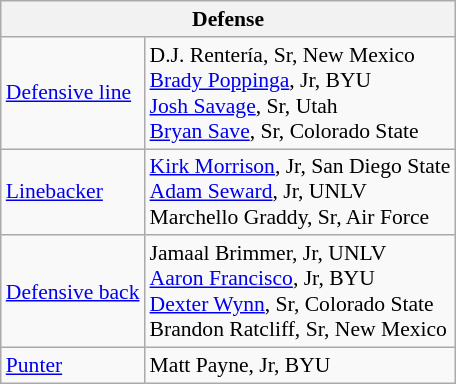<table class="wikitable" style="font-size: 90%;">
<tr>
<th colspan="2">Defense</th>
</tr>
<tr>
<td><a href='#'>Defensive line</a></td>
<td>D.J. Rentería, Sr, New Mexico<br><a href='#'>Brady Poppinga</a>, Jr, BYU<br><a href='#'>Josh Savage</a>, Sr, Utah<br><a href='#'>Bryan Save</a>, Sr, Colorado State</td>
</tr>
<tr>
<td><a href='#'>Linebacker</a></td>
<td><a href='#'>Kirk Morrison</a>, Jr, San Diego State<br><a href='#'>Adam Seward</a>, Jr, UNLV<br>Marchello Graddy, Sr, Air Force</td>
</tr>
<tr>
<td><a href='#'>Defensive back</a></td>
<td>Jamaal Brimmer, Jr, UNLV<br><a href='#'>Aaron Francisco</a>, Jr, BYU<br><a href='#'>Dexter Wynn</a>, Sr, Colorado State<br>Brandon Ratcliff, Sr, New Mexico</td>
</tr>
<tr>
<td><a href='#'>Punter</a></td>
<td>Matt Payne, Jr, BYU</td>
</tr>
</table>
